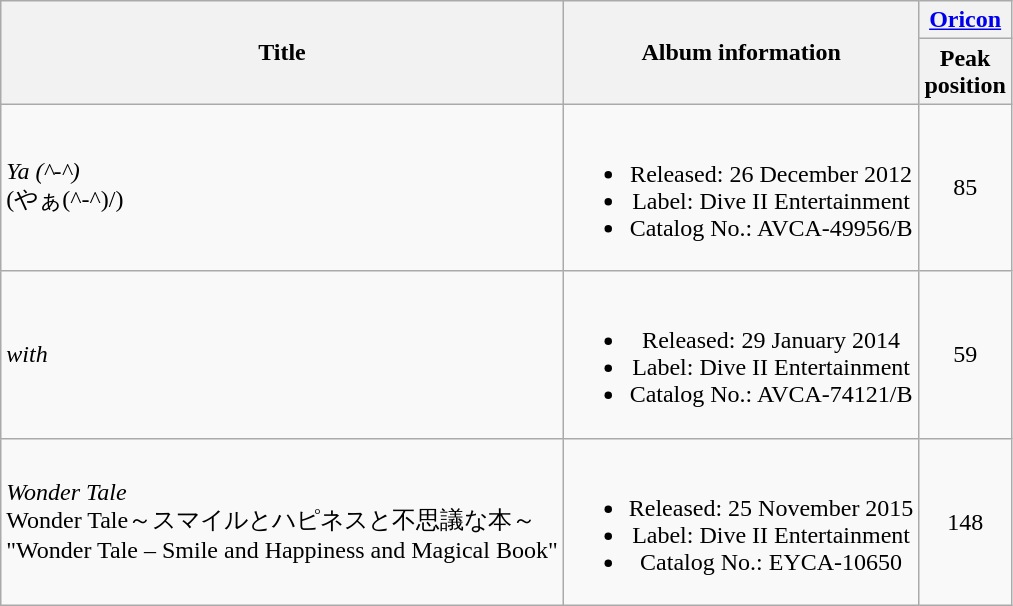<table class="wikitable plainrowheaders" style="text-align:center">
<tr>
<th rowspan=2; style=>Title</th>
<th rowspan=2;>Album information</th>
<th colspan=1; style=><a href='#'>Oricon</a><br></th>
</tr>
<tr>
<th style=>Peak<br>position</th>
</tr>
<tr>
<td align=left><em>Ya (^-^)</em><br>(やぁ(^-^)/)</td>
<td><br><ul><li>Released: 26 December 2012</li><li>Label: Dive II Entertainment</li><li>Catalog No.: AVCA-49956/B</li></ul></td>
<td>85</td>
</tr>
<tr>
<td align=left><em>with</em></td>
<td><br><ul><li>Released: 29 January 2014</li><li>Label: Dive II Entertainment</li><li>Catalog No.: AVCA-74121/B</li></ul></td>
<td>59</td>
</tr>
<tr>
<td align=left><em>Wonder Tale</em><br>Wonder Tale～スマイルとハピネスと不思議な本～<br>"Wonder Tale – Smile and Happiness and Magical Book"</td>
<td><br><ul><li>Released: 25 November 2015</li><li>Label: Dive II Entertainment</li><li>Catalog No.: EYCA-10650</li></ul></td>
<td>148</td>
</tr>
</table>
